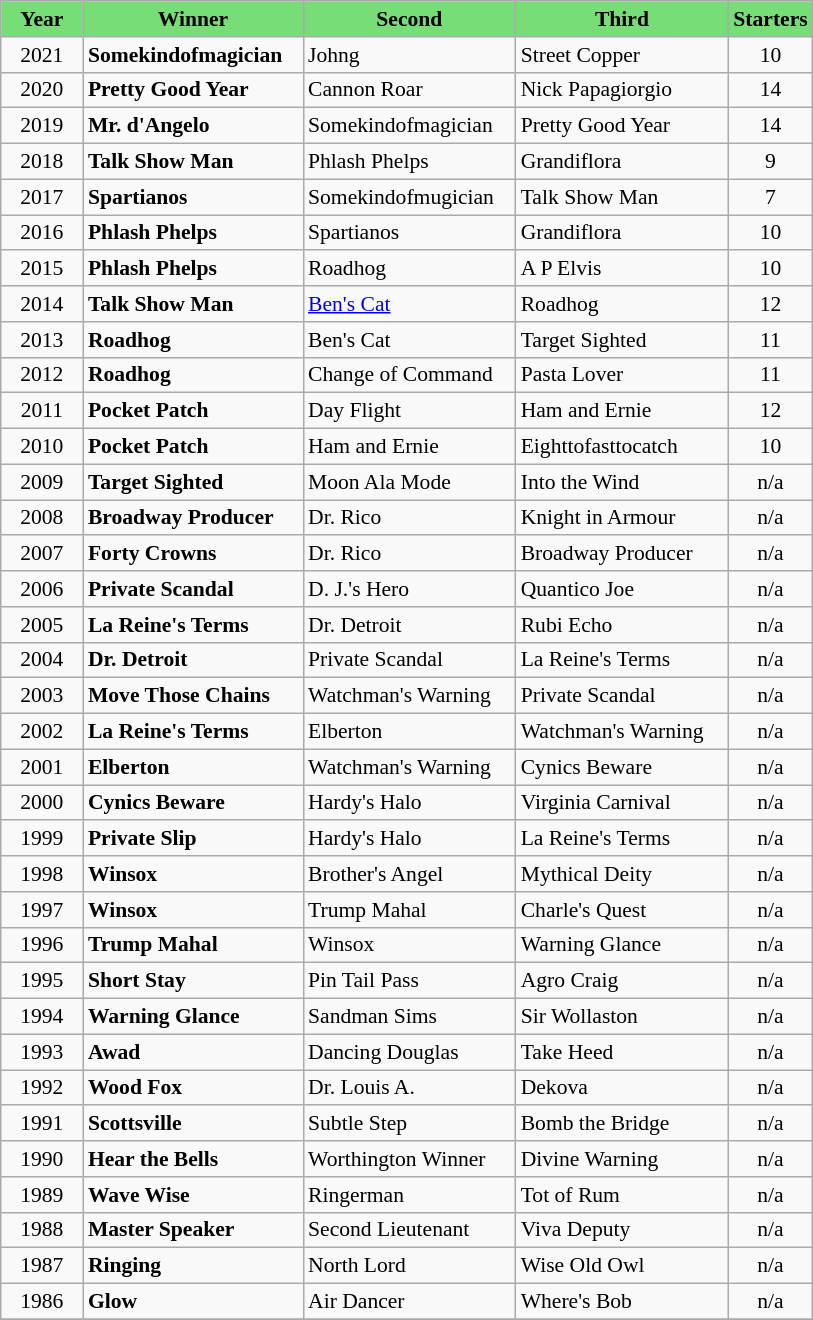<table class = "wikitable sortable" | border="1" cellpadding="0" style="border-collapse: collapse; font-size:90%">
<tr bgcolor="#77dd77" align="center">
<td width="48px"><strong>Year</strong><br></td>
<td width="140px"><strong>Winner</strong><br></td>
<td width="135px"><strong>Second</strong><br></td>
<td width="135px"><strong>Third</strong><br></td>
<td width="40px"><strong>Starters</strong><br></td>
</tr>
<tr>
<td align=center>2021</td>
<td><strong>Somekindofmagician</strong></td>
<td>Johng</td>
<td>Street Copper</td>
<td align=center>10</td>
</tr>
<tr>
<td align=center>2020</td>
<td><strong>Pretty Good Year</strong></td>
<td>Cannon Roar</td>
<td>Nick Papagiorgio</td>
<td align=center>14</td>
</tr>
<tr>
<td align=center>2019</td>
<td><strong>Mr. d'Angelo</strong></td>
<td>Somekindofmagician</td>
<td>Pretty Good Year</td>
<td align=center>14</td>
</tr>
<tr>
<td align=center>2018</td>
<td><strong>Talk Show Man</strong></td>
<td>Phlash Phelps</td>
<td>Grandiflora</td>
<td align=center>9</td>
</tr>
<tr>
<td align=center>2017</td>
<td><strong>Spartianos</strong></td>
<td>Somekindofmugician</td>
<td>Talk Show Man</td>
<td align=center>7</td>
</tr>
<tr>
<td align=center>2016</td>
<td><strong>Phlash Phelps</strong></td>
<td>Spartianos</td>
<td>Grandiflora</td>
<td align=center>10</td>
</tr>
<tr>
<td align=center>2015</td>
<td><strong>Phlash Phelps</strong></td>
<td>Roadhog</td>
<td>A P Elvis</td>
<td align=center>10</td>
</tr>
<tr>
<td align=center>2014</td>
<td><strong>Talk Show Man</strong></td>
<td><a href='#'>Ben's Cat</a></td>
<td>Roadhog</td>
<td align=center>12</td>
</tr>
<tr>
<td align=center>2013</td>
<td><strong>Roadhog</strong></td>
<td>Ben's Cat</td>
<td>Target Sighted</td>
<td align=center>11</td>
</tr>
<tr>
<td align=center>2012</td>
<td><strong>Roadhog</strong></td>
<td>Change of Command</td>
<td>Pasta Lover</td>
<td align=center>11</td>
</tr>
<tr>
<td align=center>2011</td>
<td><strong>Pocket Patch</strong></td>
<td>Day Flight</td>
<td>Ham and Ernie</td>
<td align=center>12</td>
</tr>
<tr>
<td align=center>2010</td>
<td><strong>Pocket Patch</strong></td>
<td>Ham and Ernie</td>
<td>Eighttofasttocatch</td>
<td align=center>10</td>
</tr>
<tr>
<td align=center>2009</td>
<td><strong>Target Sighted</strong></td>
<td>Moon Ala Mode</td>
<td>Into the Wind</td>
<td align=center>n/a</td>
</tr>
<tr>
<td align=center>2008</td>
<td><strong>Broadway Producer</strong></td>
<td>Dr. Rico</td>
<td>Knight in Armour</td>
<td align=center>n/a</td>
</tr>
<tr>
<td align=center>2007</td>
<td><strong>Forty Crowns</strong></td>
<td>Dr. Rico</td>
<td>Broadway Producer</td>
<td align=center>n/a</td>
</tr>
<tr>
<td align=center>2006</td>
<td><strong>Private Scandal</strong></td>
<td>D. J.'s Hero</td>
<td>Quantico Joe</td>
<td align=center>n/a</td>
</tr>
<tr>
<td align=center>2005</td>
<td><strong>La Reine's Terms</strong></td>
<td>Dr. Detroit</td>
<td>Rubi Echo</td>
<td align=center>n/a</td>
</tr>
<tr>
<td align=center>2004</td>
<td><strong>Dr. Detroit</strong></td>
<td>Private Scandal</td>
<td>La Reine's Terms</td>
<td align=center>n/a</td>
</tr>
<tr>
<td align=center>2003</td>
<td><strong>Move Those Chains</strong></td>
<td>Watchman's Warning</td>
<td>Private Scandal</td>
<td align=center>n/a</td>
</tr>
<tr>
<td align=center>2002</td>
<td><strong>La Reine's Terms</strong></td>
<td>Elberton</td>
<td>Watchman's Warning</td>
<td align=center>n/a</td>
</tr>
<tr>
<td align=center>2001</td>
<td><strong>Elberton</strong></td>
<td>Watchman's Warning</td>
<td>Cynics Beware</td>
<td align=center>n/a</td>
</tr>
<tr>
<td align=center>2000</td>
<td><strong>Cynics Beware</strong></td>
<td>Hardy's Halo</td>
<td>Virginia Carnival</td>
<td align=center>n/a</td>
</tr>
<tr>
<td align=center>1999</td>
<td><strong>Private Slip</strong></td>
<td>Hardy's Halo</td>
<td>La Reine's Terms</td>
<td align=center>n/a</td>
</tr>
<tr>
<td align=center>1998</td>
<td><strong>Winsox</strong></td>
<td>Brother's Angel</td>
<td>Mythical Deity</td>
<td align=center>n/a</td>
</tr>
<tr>
<td align=center>1997</td>
<td><strong>Winsox</strong></td>
<td>Trump Mahal</td>
<td>Charle's Quest</td>
<td align=center>n/a</td>
</tr>
<tr>
<td align=center>1996</td>
<td><strong>Trump Mahal</strong></td>
<td>Winsox</td>
<td>Warning Glance</td>
<td align=center>n/a</td>
</tr>
<tr>
<td align=center>1995</td>
<td><strong>Short Stay</strong></td>
<td>Pin Tail Pass</td>
<td>Agro Craig</td>
<td align=center>n/a</td>
</tr>
<tr>
<td align=center>1994</td>
<td><strong>Warning Glance</strong></td>
<td>Sandman Sims</td>
<td>Sir Wollaston</td>
<td align=center>n/a</td>
</tr>
<tr>
<td align=center>1993</td>
<td><strong>Awad</strong></td>
<td>Dancing Douglas</td>
<td>Take Heed</td>
<td align=center>n/a</td>
</tr>
<tr>
<td align=center>1992</td>
<td><strong>Wood Fox</strong></td>
<td>Dr. Louis A.</td>
<td>Dekova</td>
<td align=center>n/a</td>
</tr>
<tr>
<td align=center>1991</td>
<td><strong>Scottsville</strong></td>
<td>Subtle Step</td>
<td>Bomb the Bridge</td>
<td align=center>n/a</td>
</tr>
<tr>
<td align=center>1990</td>
<td><strong>Hear the Bells</strong></td>
<td>Worthington Winner</td>
<td>Divine Warning</td>
<td align=center>n/a</td>
</tr>
<tr>
<td align=center>1989</td>
<td><strong>Wave Wise</strong></td>
<td>Ringerman</td>
<td>Tot of Rum</td>
<td align=center>n/a</td>
</tr>
<tr>
<td align=center>1988</td>
<td><strong>Master Speaker</strong></td>
<td>Second Lieutenant</td>
<td>Viva Deputy</td>
<td align=center>n/a</td>
</tr>
<tr>
<td align=center>1987</td>
<td><strong>Ringing</strong></td>
<td>North Lord</td>
<td>Wise Old Owl</td>
<td align=center>n/a</td>
</tr>
<tr>
<td align=center>1986</td>
<td><strong>Glow</strong></td>
<td>Air Dancer</td>
<td>Where's Bob</td>
<td align=center>n/a</td>
</tr>
<tr>
</tr>
</table>
